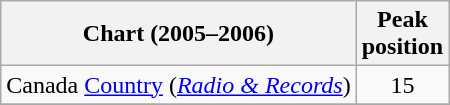<table class="wikitable sortable">
<tr>
<th align="left">Chart (2005–2006)</th>
<th align="center">Peak<br>position</th>
</tr>
<tr>
<td align="left">Canada <a href='#'>Country</a> (<em><a href='#'>Radio & Records</a></em>)</td>
<td align="center">15</td>
</tr>
<tr>
</tr>
<tr>
</tr>
<tr>
</tr>
</table>
